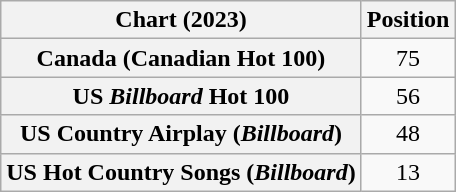<table class="wikitable sortable plainrowheaders" style="text-align:center">
<tr>
<th scope="col">Chart (2023)</th>
<th scope="col">Position</th>
</tr>
<tr>
<th scope="row">Canada (Canadian Hot 100)</th>
<td>75</td>
</tr>
<tr>
<th scope="row">US <em>Billboard</em> Hot 100</th>
<td>56</td>
</tr>
<tr>
<th scope="row">US Country Airplay (<em>Billboard</em>)</th>
<td>48</td>
</tr>
<tr>
<th scope="row">US Hot Country Songs (<em>Billboard</em>)</th>
<td>13</td>
</tr>
</table>
